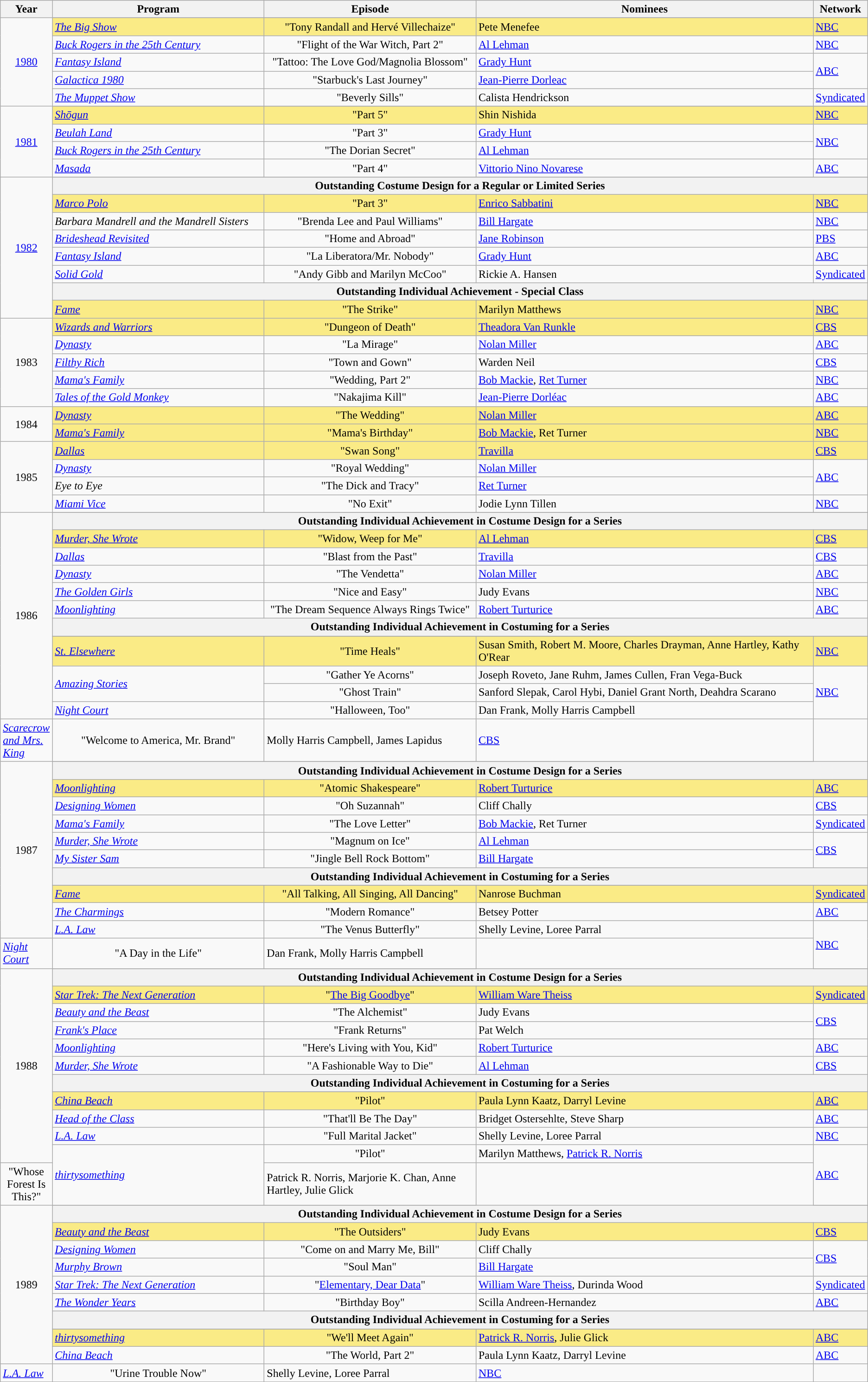<table class="wikitable">
<tr>
<th width="5%">Year</th>
<th width="25%">Program</th>
<th width="25%">Episode</th>
<th width="40%">Nominees</th>
<th width="5%">Network</th>
</tr>
<tr>
<td rowspan="6" style="text-align:center;"><a href='#'>1980</a><br></td>
</tr>
<tr style="background:#FAEB86;">
<td><em><a href='#'>The Big Show</a></em></td>
<td align=center>"Tony Randall and Hervé Villechaize"</td>
<td>Pete Menefee</td>
<td><a href='#'>NBC</a></td>
</tr>
<tr>
<td><em><a href='#'>Buck Rogers in the 25th Century</a></em></td>
<td align=center>"Flight of the War Witch, Part 2"</td>
<td><a href='#'>Al Lehman</a></td>
<td><a href='#'>NBC</a></td>
</tr>
<tr>
<td><em><a href='#'>Fantasy Island</a></em></td>
<td align=center>"Tattoo: The Love God/Magnolia Blossom"</td>
<td><a href='#'>Grady Hunt</a></td>
<td rowspan=2><a href='#'>ABC</a></td>
</tr>
<tr>
<td><em><a href='#'>Galactica 1980</a></em></td>
<td align=center>"Starbuck's Last Journey"</td>
<td><a href='#'>Jean-Pierre Dorleac</a></td>
</tr>
<tr>
<td><em><a href='#'>The Muppet Show</a></em></td>
<td align=center>"Beverly Sills"</td>
<td>Calista Hendrickson</td>
<td><a href='#'>Syndicated</a></td>
</tr>
<tr>
<td rowspan="5" style="text-align:center;"><a href='#'>1981</a><br></td>
</tr>
<tr style="background:#FAEB86;">
<td><em><a href='#'>Shōgun</a></em></td>
<td align=center>"Part 5"</td>
<td>Shin Nishida</td>
<td><a href='#'>NBC</a></td>
</tr>
<tr>
<td><em><a href='#'>Beulah Land</a></em></td>
<td align=center>"Part 3"</td>
<td><a href='#'>Grady Hunt</a></td>
<td rowspan=2><a href='#'>NBC</a></td>
</tr>
<tr>
<td><em><a href='#'>Buck Rogers in the 25th Century</a></em></td>
<td align=center>"The Dorian Secret"</td>
<td><a href='#'>Al Lehman</a></td>
</tr>
<tr>
<td><em><a href='#'>Masada</a></em></td>
<td align=center>"Part 4"</td>
<td><a href='#'>Vittorio Nino Novarese</a></td>
<td><a href='#'>ABC</a></td>
</tr>
<tr>
<td rowspan=9 style="text-align:center"><a href='#'>1982</a><br></td>
</tr>
<tr>
<th colspan="4">Outstanding Costume Design for a Regular or Limited Series</th>
</tr>
<tr style="background:#FAEB86;">
<td><em><a href='#'>Marco Polo</a></em></td>
<td align=center>"Part 3"</td>
<td><a href='#'>Enrico Sabbatini</a></td>
<td><a href='#'>NBC</a></td>
</tr>
<tr>
<td><em>Barbara Mandrell and the Mandrell Sisters</em></td>
<td align=center>"Brenda Lee and Paul Williams"</td>
<td><a href='#'>Bill Hargate</a></td>
<td><a href='#'>NBC</a></td>
</tr>
<tr>
<td><em><a href='#'>Brideshead Revisited</a></em></td>
<td align=center>"Home and Abroad"</td>
<td><a href='#'>Jane Robinson</a></td>
<td><a href='#'>PBS</a></td>
</tr>
<tr>
<td><em><a href='#'>Fantasy Island</a></em></td>
<td align=center>"La Liberatora/Mr. Nobody"</td>
<td><a href='#'>Grady Hunt</a></td>
<td><a href='#'>ABC</a></td>
</tr>
<tr>
<td><em><a href='#'>Solid Gold</a></em></td>
<td align=center>"Andy Gibb and Marilyn McCoo"</td>
<td>Rickie A. Hansen</td>
<td><a href='#'>Syndicated</a></td>
</tr>
<tr>
<th colspan="4">Outstanding Individual Achievement - Special Class</th>
</tr>
<tr style="background:#FAEB86;">
<td><em><a href='#'>Fame</a></em></td>
<td align=center>"The Strike"</td>
<td>Marilyn Matthews</td>
<td><a href='#'>NBC</a></td>
</tr>
<tr>
<td rowspan="5" align=center>1983</td>
<td style="background:#FAEB86;"><em><a href='#'>Wizards and Warriors</a></em></td>
<td style="background:#FAEB86;" align=center>"Dungeon of Death"</td>
<td style="background:#FAEB86;"><a href='#'>Theadora Van Runkle</a></td>
<td style="background:#FAEB86;"><a href='#'>CBS</a></td>
</tr>
<tr>
<td><em><a href='#'>Dynasty</a></em></td>
<td align=center>"La Mirage"</td>
<td><a href='#'>Nolan Miller</a></td>
<td><a href='#'>ABC</a></td>
</tr>
<tr>
<td><em><a href='#'>Filthy Rich</a></em></td>
<td align=center>"Town and Gown"</td>
<td>Warden Neil</td>
<td><a href='#'>CBS</a></td>
</tr>
<tr>
<td><em><a href='#'>Mama's Family</a></em></td>
<td align=center>"Wedding, Part 2"</td>
<td><a href='#'>Bob Mackie</a>, <a href='#'>Ret Turner</a></td>
<td><a href='#'>NBC</a></td>
</tr>
<tr>
<td><em><a href='#'>Tales of the Gold Monkey</a></em></td>
<td align=center>"Nakajima Kill"</td>
<td><a href='#'>Jean-Pierre Dorléac</a></td>
<td><a href='#'>ABC</a></td>
</tr>
<tr>
<td rowspan="2" align=center>1984</td>
<td style="background:#FAEB86;"><em><a href='#'>Dynasty</a></em></td>
<td style="background:#FAEB86;" align=center>"The Wedding"</td>
<td style="background:#FAEB86;"><a href='#'>Nolan Miller</a></td>
<td style="background:#FAEB86;"><a href='#'>ABC</a></td>
</tr>
<tr>
<td style="background:#FAEB86;"><em><a href='#'>Mama's Family</a></em></td>
<td style="background:#FAEB86;" align=center>"Mama's Birthday"</td>
<td style="background:#FAEB86;"><a href='#'>Bob Mackie</a>, Ret Turner</td>
<td style="background:#FAEB86;"><a href='#'>NBC</a></td>
</tr>
<tr>
<td rowspan="4" align=center>1985</td>
<td style="background:#FAEB86;"><em><a href='#'>Dallas</a></em></td>
<td style="background:#FAEB86;" align=center>"Swan Song"</td>
<td style="background:#FAEB86;"><a href='#'>Travilla</a></td>
<td style="background:#FAEB86;"><a href='#'>CBS</a></td>
</tr>
<tr>
<td><em><a href='#'>Dynasty</a></em></td>
<td align=center>"Royal Wedding"</td>
<td><a href='#'>Nolan Miller</a></td>
<td rowspan=2><a href='#'>ABC</a></td>
</tr>
<tr>
<td><em>Eye to Eye</em></td>
<td align=center>"The Dick and Tracy"</td>
<td><a href='#'>Ret Turner</a></td>
</tr>
<tr>
<td><em><a href='#'>Miami Vice</a></em></td>
<td align=center>"No Exit"</td>
<td>Jodie Lynn Tillen</td>
<td><a href='#'>NBC</a></td>
</tr>
<tr>
<td rowspan=13 style="text-align:center">1986</td>
</tr>
<tr>
<th colspan="4">Outstanding Individual Achievement in Costume Design for a Series</th>
</tr>
<tr>
<td style="background:#FAEB86;"><em><a href='#'>Murder, She Wrote</a></em></td>
<td style="background:#FAEB86;" align=center>"Widow, Weep for Me"</td>
<td style="background:#FAEB86;"><a href='#'>Al Lehman</a></td>
<td style="background:#FAEB86;"><a href='#'>CBS</a></td>
</tr>
<tr>
<td><em><a href='#'>Dallas</a></em></td>
<td align=center>"Blast from the Past"</td>
<td><a href='#'>Travilla</a></td>
<td><a href='#'>CBS</a></td>
</tr>
<tr>
<td><em><a href='#'>Dynasty</a></em></td>
<td align=center>"The Vendetta"</td>
<td><a href='#'>Nolan Miller</a></td>
<td><a href='#'>ABC</a></td>
</tr>
<tr>
<td><em><a href='#'>The Golden Girls</a></em></td>
<td align=center>"Nice and Easy"</td>
<td>Judy Evans</td>
<td><a href='#'>NBC</a></td>
</tr>
<tr>
<td><em><a href='#'>Moonlighting</a></em></td>
<td align=center>"The Dream Sequence Always Rings Twice"</td>
<td><a href='#'>Robert Turturice</a></td>
<td><a href='#'>ABC</a></td>
</tr>
<tr>
<th colspan="4">Outstanding Individual Achievement in Costuming for a Series</th>
</tr>
<tr>
</tr>
<tr style="background:#FAEB86;">
<td><em><a href='#'>St. Elsewhere</a></em></td>
<td align=center>"Time Heals"</td>
<td>Susan Smith, Robert M. Moore, Charles Drayman, Anne Hartley, Kathy O'Rear</td>
<td><a href='#'>NBC</a></td>
</tr>
<tr>
<td rowspan=2><em><a href='#'>Amazing Stories</a></em></td>
<td align=center>"Gather Ye Acorns"</td>
<td>Joseph Roveto, Jane Ruhm, James Cullen, Fran Vega-Buck</td>
<td rowspan=3><a href='#'>NBC</a></td>
</tr>
<tr>
<td align=center>"Ghost Train"</td>
<td>Sanford Slepak, Carol Hybi, Daniel Grant North, Deahdra Scarano</td>
</tr>
<tr>
<td><em><a href='#'>Night Court</a></em></td>
<td align=center>"Halloween, Too"</td>
<td>Dan Frank, Molly Harris Campbell</td>
</tr>
<tr>
<td><em><a href='#'>Scarecrow and Mrs. King</a></em></td>
<td align=center>"Welcome to America, Mr. Brand"</td>
<td>Molly Harris Campbell, James Lapidus</td>
<td><a href='#'>CBS</a></td>
</tr>
<tr>
<td rowspan=12 style="text-align:center">1987</td>
</tr>
<tr>
<th colspan="4">Outstanding Individual Achievement in Costume Design for a Series</th>
</tr>
<tr>
<td style="background:#FAEB86;"><em><a href='#'>Moonlighting</a></em></td>
<td style="background:#FAEB86;" align=center>"Atomic Shakespeare"</td>
<td style="background:#FAEB86;"><a href='#'>Robert Turturice</a></td>
<td style="background:#FAEB86;"><a href='#'>ABC</a></td>
</tr>
<tr>
<td><em><a href='#'>Designing Women</a></em></td>
<td align=center>"Oh Suzannah"</td>
<td>Cliff Chally</td>
<td><a href='#'>CBS</a></td>
</tr>
<tr>
<td><em><a href='#'>Mama's Family</a></em></td>
<td align=center>"The Love Letter"</td>
<td><a href='#'>Bob Mackie</a>, Ret Turner</td>
<td><a href='#'>Syndicated</a></td>
</tr>
<tr>
<td><em><a href='#'>Murder, She Wrote</a></em></td>
<td align=center>"Magnum on Ice"</td>
<td><a href='#'>Al Lehman</a></td>
<td rowspan=2><a href='#'>CBS</a></td>
</tr>
<tr>
<td><em><a href='#'>My Sister Sam</a></em></td>
<td align=center>"Jingle Bell Rock Bottom"</td>
<td><a href='#'>Bill Hargate</a></td>
</tr>
<tr>
<th colspan="4">Outstanding Individual Achievement in Costuming for a Series</th>
</tr>
<tr>
</tr>
<tr style="background:#FAEB86;">
<td><em><a href='#'>Fame</a></em></td>
<td align=center>"All Talking, All Singing, All Dancing"</td>
<td>Nanrose Buchman</td>
<td><a href='#'>Syndicated</a></td>
</tr>
<tr>
<td><em><a href='#'>The Charmings</a></em></td>
<td align=center>"Modern Romance"</td>
<td>Betsey Potter</td>
<td><a href='#'>ABC</a></td>
</tr>
<tr>
<td><em><a href='#'>L.A. Law</a></em></td>
<td align=center>"The Venus Butterfly"</td>
<td>Shelly Levine, Loree Parral</td>
<td rowspan=2><a href='#'>NBC</a></td>
</tr>
<tr>
<td><em><a href='#'>Night Court</a></em></td>
<td align=center>"A Day in the Life"</td>
<td>Dan Frank, Molly Harris Campbell</td>
</tr>
<tr>
<td rowspan=13 style="text-align:center">1988</td>
</tr>
<tr>
<th colspan="4">Outstanding Individual Achievement in Costume Design for a Series</th>
</tr>
<tr>
<td style="background:#FAEB86;"><em><a href='#'>Star Trek: The Next Generation</a></em></td>
<td style="background:#FAEB86;" align=center>"<a href='#'>The Big Goodbye</a>"</td>
<td style="background:#FAEB86;"><a href='#'>William Ware Theiss</a></td>
<td style="background:#FAEB86;"><a href='#'>Syndicated</a></td>
</tr>
<tr>
<td><em><a href='#'>Beauty and the Beast</a></em></td>
<td align=center>"The Alchemist"</td>
<td>Judy Evans</td>
<td rowspan=2><a href='#'>CBS</a></td>
</tr>
<tr>
<td><em><a href='#'>Frank's Place</a></em></td>
<td align=center>"Frank Returns"</td>
<td>Pat Welch</td>
</tr>
<tr>
<td><em><a href='#'>Moonlighting</a></em></td>
<td align=center>"Here's Living with You, Kid"</td>
<td><a href='#'>Robert Turturice</a></td>
<td><a href='#'>ABC</a></td>
</tr>
<tr>
<td><em><a href='#'>Murder, She Wrote</a></em></td>
<td align=center>"A Fashionable Way to Die"</td>
<td><a href='#'>Al Lehman</a></td>
<td><a href='#'>CBS</a></td>
</tr>
<tr>
<th colspan="4">Outstanding Individual Achievement in Costuming for a Series</th>
</tr>
<tr>
</tr>
<tr style="background:#FAEB86;">
<td><em><a href='#'>China Beach</a></em></td>
<td align=center>"Pilot"</td>
<td>Paula Lynn Kaatz, Darryl Levine</td>
<td><a href='#'>ABC</a></td>
</tr>
<tr>
<td><em><a href='#'>Head of the Class</a></em></td>
<td align=center>"That'll Be The Day"</td>
<td>Bridget Ostersehlte, Steve Sharp</td>
<td><a href='#'>ABC</a></td>
</tr>
<tr>
<td><em><a href='#'>L.A. Law</a></em></td>
<td align=center>"Full Marital Jacket"</td>
<td>Shelly Levine, Loree Parral</td>
<td><a href='#'>NBC</a></td>
</tr>
<tr>
<td rowspan=2><em><a href='#'>thirtysomething</a></em></td>
<td align=center>"Pilot"</td>
<td>Marilyn Matthews, <a href='#'>Patrick R. Norris</a></td>
<td rowspan=2><a href='#'>ABC</a></td>
</tr>
<tr>
<td align=center>"Whose Forest Is This?"</td>
<td>Patrick R. Norris, Marjorie K. Chan, Anne Hartley, Julie Glick</td>
</tr>
<tr>
<td rowspan=11 style="text-align:center">1989</td>
</tr>
<tr>
<th colspan="4">Outstanding Individual Achievement in Costume Design for a Series</th>
</tr>
<tr>
<td style="background:#FAEB86;"><em><a href='#'>Beauty and the Beast</a></em></td>
<td style="background:#FAEB86;" align=center>"The Outsiders"</td>
<td style="background:#FAEB86;">Judy Evans</td>
<td style="background:#FAEB86;"><a href='#'>CBS</a></td>
</tr>
<tr>
<td><em><a href='#'>Designing Women</a></em></td>
<td align=center>"Come on and Marry Me, Bill"</td>
<td>Cliff Chally</td>
<td rowspan=2><a href='#'>CBS</a></td>
</tr>
<tr>
<td><em><a href='#'>Murphy Brown</a></em></td>
<td align=center>"Soul Man"</td>
<td><a href='#'>Bill Hargate</a></td>
</tr>
<tr>
<td><em><a href='#'>Star Trek: The Next Generation</a></em></td>
<td align=center>"<a href='#'>Elementary, Dear Data</a>"</td>
<td><a href='#'>William Ware Theiss</a>, Durinda Wood</td>
<td><a href='#'>Syndicated</a></td>
</tr>
<tr>
<td><em><a href='#'>The Wonder Years</a></em></td>
<td align=center>"Birthday Boy"</td>
<td>Scilla Andreen-Hernandez</td>
<td><a href='#'>ABC</a></td>
</tr>
<tr>
<th colspan="4">Outstanding Individual Achievement in Costuming for a Series</th>
</tr>
<tr>
</tr>
<tr style="background:#FAEB86;">
<td><em><a href='#'>thirtysomething</a></em></td>
<td align=center>"We'll Meet Again"</td>
<td><a href='#'>Patrick R. Norris</a>, Julie Glick</td>
<td><a href='#'>ABC</a></td>
</tr>
<tr>
<td><em><a href='#'>China Beach</a></em></td>
<td align=center>"The World, Part 2"</td>
<td>Paula Lynn Kaatz, Darryl Levine</td>
<td><a href='#'>ABC</a></td>
</tr>
<tr>
<td><em><a href='#'>L.A. Law</a></em></td>
<td align=center>"Urine Trouble Now"</td>
<td>Shelly Levine, Loree Parral</td>
<td><a href='#'>NBC</a></td>
</tr>
<tr>
</tr>
</table>
